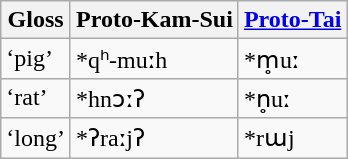<table class="wikitable">
<tr>
<th>Gloss</th>
<th>Proto-Kam-Sui</th>
<th><a href='#'>Proto-Tai</a></th>
</tr>
<tr>
<td>‘pig’</td>
<td>*qʰ-muːh</td>
<td>*m̥uː</td>
</tr>
<tr>
<td>‘rat’</td>
<td>*hnɔːʔ</td>
<td>*n̥uː</td>
</tr>
<tr>
<td>‘long’</td>
<td>*ʔraːjʔ</td>
<td>*rɯj</td>
</tr>
</table>
